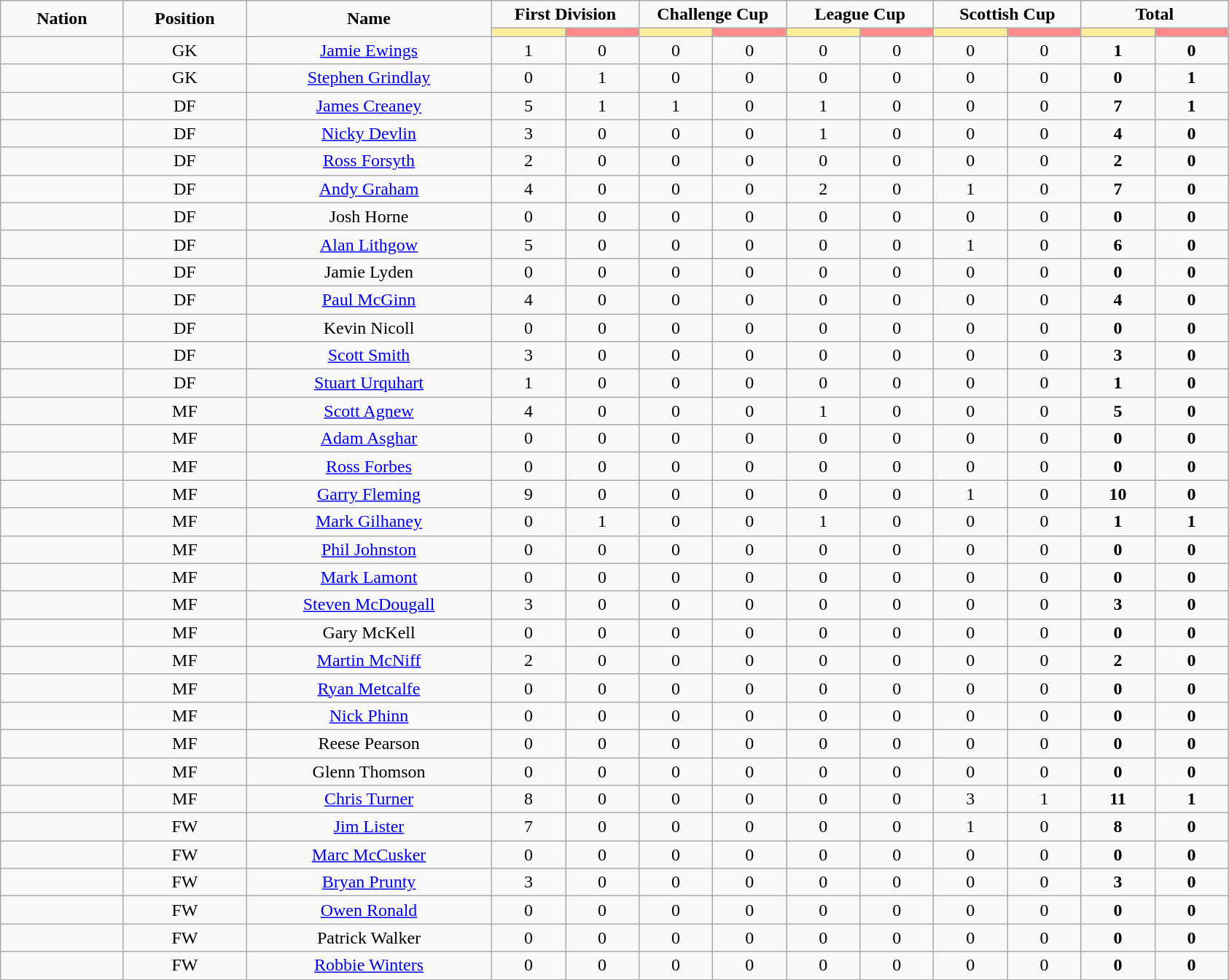<table class="wikitable" style="text-align:center;">
<tr style="text-align:center;">
<td rowspan="2"  style="width:10%; "><strong>Nation</strong></td>
<td rowspan="2"  style="width:10%; "><strong>Position</strong></td>
<td rowspan="2"  style="width:20%; "><strong>Name</strong></td>
<td colspan="2"><strong>First Division</strong></td>
<td colspan="2"><strong>Challenge Cup</strong></td>
<td colspan="2"><strong>League Cup</strong></td>
<td colspan="2"><strong>Scottish Cup</strong></td>
<td colspan="2"><strong>Total </strong></td>
</tr>
<tr>
<th style="width:60px; background:#fe9;"></th>
<th style="width:60px; background:#ff8888;"></th>
<th style="width:60px; background:#fe9;"></th>
<th style="width:60px; background:#ff8888;"></th>
<th style="width:60px; background:#fe9;"></th>
<th style="width:60px; background:#ff8888;"></th>
<th style="width:60px; background:#fe9;"></th>
<th style="width:60px; background:#ff8888;"></th>
<th style="width:60px; background:#fe9;"></th>
<th style="width:60px; background:#ff8888;"></th>
</tr>
<tr>
<td></td>
<td>GK</td>
<td><a href='#'>Jamie Ewings</a></td>
<td>1</td>
<td>0</td>
<td>0</td>
<td>0</td>
<td>0</td>
<td>0</td>
<td>0</td>
<td>0</td>
<td><strong>1</strong></td>
<td><strong>0</strong></td>
</tr>
<tr>
<td></td>
<td>GK</td>
<td><a href='#'>Stephen Grindlay</a></td>
<td>0</td>
<td>1</td>
<td>0</td>
<td>0</td>
<td>0</td>
<td>0</td>
<td>0</td>
<td>0</td>
<td><strong>0</strong></td>
<td><strong>1</strong></td>
</tr>
<tr>
<td></td>
<td>DF</td>
<td><a href='#'>James Creaney</a></td>
<td>5</td>
<td>1</td>
<td>1</td>
<td>0</td>
<td>1</td>
<td>0</td>
<td>0</td>
<td>0</td>
<td><strong>7</strong></td>
<td><strong>1</strong></td>
</tr>
<tr>
<td></td>
<td>DF</td>
<td><a href='#'>Nicky Devlin</a></td>
<td>3</td>
<td>0</td>
<td>0</td>
<td>0</td>
<td>1</td>
<td>0</td>
<td>0</td>
<td>0</td>
<td><strong>4</strong></td>
<td><strong>0</strong></td>
</tr>
<tr>
<td></td>
<td>DF</td>
<td><a href='#'>Ross Forsyth</a></td>
<td>2</td>
<td>0</td>
<td>0</td>
<td>0</td>
<td>0</td>
<td>0</td>
<td>0</td>
<td>0</td>
<td><strong>2</strong></td>
<td><strong>0</strong></td>
</tr>
<tr>
<td></td>
<td>DF</td>
<td><a href='#'>Andy Graham</a></td>
<td>4</td>
<td>0</td>
<td>0</td>
<td>0</td>
<td>2</td>
<td>0</td>
<td>1</td>
<td>0</td>
<td><strong>7</strong></td>
<td><strong>0</strong></td>
</tr>
<tr>
<td></td>
<td>DF</td>
<td>Josh Horne</td>
<td>0</td>
<td>0</td>
<td>0</td>
<td>0</td>
<td>0</td>
<td>0</td>
<td>0</td>
<td>0</td>
<td><strong>0</strong></td>
<td><strong>0</strong></td>
</tr>
<tr>
<td></td>
<td>DF</td>
<td><a href='#'>Alan Lithgow</a></td>
<td>5</td>
<td>0</td>
<td>0</td>
<td>0</td>
<td>0</td>
<td>0</td>
<td>1</td>
<td>0</td>
<td><strong>6</strong></td>
<td><strong>0</strong></td>
</tr>
<tr>
<td></td>
<td>DF</td>
<td>Jamie Lyden</td>
<td>0</td>
<td>0</td>
<td>0</td>
<td>0</td>
<td>0</td>
<td>0</td>
<td>0</td>
<td>0</td>
<td><strong>0</strong></td>
<td><strong>0</strong></td>
</tr>
<tr>
<td></td>
<td>DF</td>
<td><a href='#'>Paul McGinn</a></td>
<td>4</td>
<td>0</td>
<td>0</td>
<td>0</td>
<td>0</td>
<td>0</td>
<td>0</td>
<td>0</td>
<td><strong>4</strong></td>
<td><strong>0</strong></td>
</tr>
<tr>
<td></td>
<td>DF</td>
<td>Kevin Nicoll</td>
<td>0</td>
<td>0</td>
<td>0</td>
<td>0</td>
<td>0</td>
<td>0</td>
<td>0</td>
<td>0</td>
<td><strong>0</strong></td>
<td><strong>0</strong></td>
</tr>
<tr>
<td></td>
<td>DF</td>
<td><a href='#'>Scott Smith</a></td>
<td>3</td>
<td>0</td>
<td>0</td>
<td>0</td>
<td>0</td>
<td>0</td>
<td>0</td>
<td>0</td>
<td><strong>3</strong></td>
<td><strong>0</strong></td>
</tr>
<tr>
<td></td>
<td>DF</td>
<td><a href='#'>Stuart Urquhart</a></td>
<td>1</td>
<td>0</td>
<td>0</td>
<td>0</td>
<td>0</td>
<td>0</td>
<td>0</td>
<td>0</td>
<td><strong>1</strong></td>
<td><strong>0</strong></td>
</tr>
<tr>
<td></td>
<td>MF</td>
<td><a href='#'>Scott Agnew</a></td>
<td>4</td>
<td>0</td>
<td>0</td>
<td>0</td>
<td>1</td>
<td>0</td>
<td>0</td>
<td>0</td>
<td><strong>5</strong></td>
<td><strong>0</strong></td>
</tr>
<tr>
<td></td>
<td>MF</td>
<td><a href='#'>Adam Asghar</a></td>
<td>0</td>
<td>0</td>
<td>0</td>
<td>0</td>
<td>0</td>
<td>0</td>
<td>0</td>
<td>0</td>
<td><strong>0</strong></td>
<td><strong>0</strong></td>
</tr>
<tr>
<td></td>
<td>MF</td>
<td><a href='#'>Ross Forbes</a></td>
<td>0</td>
<td>0</td>
<td>0</td>
<td>0</td>
<td>0</td>
<td>0</td>
<td>0</td>
<td>0</td>
<td><strong>0</strong></td>
<td><strong>0</strong></td>
</tr>
<tr>
<td></td>
<td>MF</td>
<td><a href='#'>Garry Fleming</a></td>
<td>9</td>
<td>0</td>
<td>0</td>
<td>0</td>
<td>0</td>
<td>0</td>
<td>1</td>
<td>0</td>
<td><strong>10</strong></td>
<td><strong>0</strong></td>
</tr>
<tr>
<td></td>
<td>MF</td>
<td><a href='#'>Mark Gilhaney</a></td>
<td>0</td>
<td>1</td>
<td>0</td>
<td>0</td>
<td>1</td>
<td>0</td>
<td>0</td>
<td>0</td>
<td><strong>1</strong></td>
<td><strong>1</strong></td>
</tr>
<tr>
<td></td>
<td>MF</td>
<td><a href='#'>Phil Johnston</a></td>
<td>0</td>
<td>0</td>
<td>0</td>
<td>0</td>
<td>0</td>
<td>0</td>
<td>0</td>
<td>0</td>
<td><strong>0</strong></td>
<td><strong>0</strong></td>
</tr>
<tr>
<td></td>
<td>MF</td>
<td><a href='#'>Mark Lamont</a></td>
<td>0</td>
<td>0</td>
<td>0</td>
<td>0</td>
<td>0</td>
<td>0</td>
<td>0</td>
<td>0</td>
<td><strong>0</strong></td>
<td><strong>0</strong></td>
</tr>
<tr>
<td></td>
<td>MF</td>
<td><a href='#'>Steven McDougall</a></td>
<td>3</td>
<td>0</td>
<td>0</td>
<td>0</td>
<td>0</td>
<td>0</td>
<td>0</td>
<td>0</td>
<td><strong>3</strong></td>
<td><strong>0</strong></td>
</tr>
<tr>
<td></td>
<td>MF</td>
<td>Gary McKell</td>
<td>0</td>
<td>0</td>
<td>0</td>
<td>0</td>
<td>0</td>
<td>0</td>
<td>0</td>
<td>0</td>
<td><strong>0</strong></td>
<td><strong>0</strong></td>
</tr>
<tr>
<td></td>
<td>MF</td>
<td><a href='#'>Martin McNiff</a></td>
<td>2</td>
<td>0</td>
<td>0</td>
<td>0</td>
<td>0</td>
<td>0</td>
<td>0</td>
<td>0</td>
<td><strong>2</strong></td>
<td><strong>0</strong></td>
</tr>
<tr>
<td></td>
<td>MF</td>
<td><a href='#'>Ryan Metcalfe</a></td>
<td>0</td>
<td>0</td>
<td>0</td>
<td>0</td>
<td>0</td>
<td>0</td>
<td>0</td>
<td>0</td>
<td><strong>0</strong></td>
<td><strong>0</strong></td>
</tr>
<tr>
<td></td>
<td>MF</td>
<td><a href='#'>Nick Phinn</a></td>
<td>0</td>
<td>0</td>
<td>0</td>
<td>0</td>
<td>0</td>
<td>0</td>
<td>0</td>
<td>0</td>
<td><strong>0</strong></td>
<td><strong>0</strong></td>
</tr>
<tr>
<td></td>
<td>MF</td>
<td>Reese Pearson</td>
<td>0</td>
<td>0</td>
<td>0</td>
<td>0</td>
<td>0</td>
<td>0</td>
<td>0</td>
<td>0</td>
<td><strong>0</strong></td>
<td><strong>0</strong></td>
</tr>
<tr>
<td></td>
<td>MF</td>
<td>Glenn Thomson</td>
<td>0</td>
<td>0</td>
<td>0</td>
<td>0</td>
<td>0</td>
<td>0</td>
<td>0</td>
<td>0</td>
<td><strong>0</strong></td>
<td><strong>0</strong></td>
</tr>
<tr>
<td></td>
<td>MF</td>
<td><a href='#'>Chris Turner</a></td>
<td>8</td>
<td>0</td>
<td>0</td>
<td>0</td>
<td>0</td>
<td>0</td>
<td>3</td>
<td>1</td>
<td><strong>11</strong></td>
<td><strong>1</strong></td>
</tr>
<tr>
<td></td>
<td>FW</td>
<td><a href='#'>Jim Lister</a></td>
<td>7</td>
<td>0</td>
<td>0</td>
<td>0</td>
<td>0</td>
<td>0</td>
<td>1</td>
<td>0</td>
<td><strong>8</strong></td>
<td><strong>0</strong></td>
</tr>
<tr>
<td></td>
<td>FW</td>
<td><a href='#'>Marc McCusker</a></td>
<td>0</td>
<td>0</td>
<td>0</td>
<td>0</td>
<td>0</td>
<td>0</td>
<td>0</td>
<td>0</td>
<td><strong>0</strong></td>
<td><strong>0</strong></td>
</tr>
<tr>
<td></td>
<td>FW</td>
<td><a href='#'>Bryan Prunty</a></td>
<td>3</td>
<td>0</td>
<td>0</td>
<td>0</td>
<td>0</td>
<td>0</td>
<td>0</td>
<td>0</td>
<td><strong>3</strong></td>
<td><strong>0</strong></td>
</tr>
<tr>
<td></td>
<td>FW</td>
<td><a href='#'>Owen Ronald</a></td>
<td>0</td>
<td>0</td>
<td>0</td>
<td>0</td>
<td>0</td>
<td>0</td>
<td>0</td>
<td>0</td>
<td><strong>0</strong></td>
<td><strong>0</strong></td>
</tr>
<tr>
<td></td>
<td>FW</td>
<td>Patrick Walker</td>
<td>0</td>
<td>0</td>
<td>0</td>
<td>0</td>
<td>0</td>
<td>0</td>
<td>0</td>
<td>0</td>
<td><strong>0</strong></td>
<td><strong>0</strong></td>
</tr>
<tr>
<td></td>
<td>FW</td>
<td><a href='#'>Robbie Winters</a></td>
<td>0</td>
<td>0</td>
<td>0</td>
<td>0</td>
<td>0</td>
<td>0</td>
<td>0</td>
<td>0</td>
<td><strong>0</strong></td>
<td><strong>0</strong></td>
</tr>
</table>
